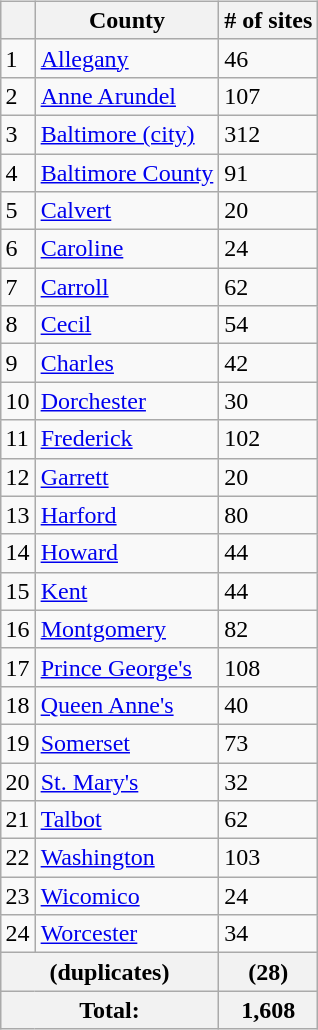<table width=100%>
<tr>
<td style="width:330px; vertical-align:top"><br>

</td>
<td style="width:330px; vertical-align:top" align="center"><br><table class="wikitable sortable">
<tr>
<th></th>
<th>County</th>
<th># of sites</th>
</tr>
<tr ->
<td>1</td>
<td><a href='#'>Allegany</a></td>
<td>46</td>
</tr>
<tr ->
<td>2</td>
<td><a href='#'>Anne Arundel</a></td>
<td>107</td>
</tr>
<tr ->
<td>3</td>
<td><a href='#'>Baltimore (city)</a></td>
<td>312</td>
</tr>
<tr ->
<td>4</td>
<td><a href='#'>Baltimore County</a></td>
<td>91</td>
</tr>
<tr ->
<td>5</td>
<td><a href='#'>Calvert</a></td>
<td>20</td>
</tr>
<tr ->
<td>6</td>
<td><a href='#'>Caroline</a></td>
<td>24</td>
</tr>
<tr ->
<td>7</td>
<td><a href='#'>Carroll</a></td>
<td>62</td>
</tr>
<tr ->
<td>8</td>
<td><a href='#'>Cecil</a></td>
<td>54</td>
</tr>
<tr ->
<td>9</td>
<td><a href='#'>Charles</a></td>
<td>42</td>
</tr>
<tr ->
<td>10</td>
<td><a href='#'>Dorchester</a></td>
<td>30</td>
</tr>
<tr ->
<td>11</td>
<td><a href='#'>Frederick</a></td>
<td>102</td>
</tr>
<tr ->
<td>12</td>
<td><a href='#'>Garrett</a></td>
<td>20</td>
</tr>
<tr ->
<td>13</td>
<td><a href='#'>Harford</a></td>
<td>80</td>
</tr>
<tr ->
<td>14</td>
<td><a href='#'>Howard</a></td>
<td>44</td>
</tr>
<tr ->
<td>15</td>
<td><a href='#'>Kent</a></td>
<td>44</td>
</tr>
<tr ->
<td>16</td>
<td><a href='#'>Montgomery</a></td>
<td>82</td>
</tr>
<tr ->
<td>17</td>
<td><a href='#'>Prince George's</a></td>
<td>108</td>
</tr>
<tr ->
<td>18</td>
<td><a href='#'>Queen Anne's</a></td>
<td>40</td>
</tr>
<tr ->
<td>19</td>
<td><a href='#'>Somerset</a></td>
<td>73</td>
</tr>
<tr ->
<td>20</td>
<td><a href='#'>St. Mary's</a></td>
<td>32</td>
</tr>
<tr ->
<td>21</td>
<td><a href='#'>Talbot</a></td>
<td>62</td>
</tr>
<tr ->
<td>22</td>
<td><a href='#'>Washington</a></td>
<td>103</td>
</tr>
<tr ->
<td>23</td>
<td><a href='#'>Wicomico</a></td>
<td>24</td>
</tr>
<tr ->
<td>24</td>
<td><a href='#'>Worcester</a></td>
<td>34</td>
</tr>
<tr class="sortbottom">
<th colspan="2">(duplicates)</th>
<th>(28)</th>
</tr>
<tr class="sortbottom">
<th colspan="2">Total:</th>
<th>1,608</th>
</tr>
</table>
</td>
<td style="width:330px; vertical-align:top"><br>


</td>
</tr>
</table>
